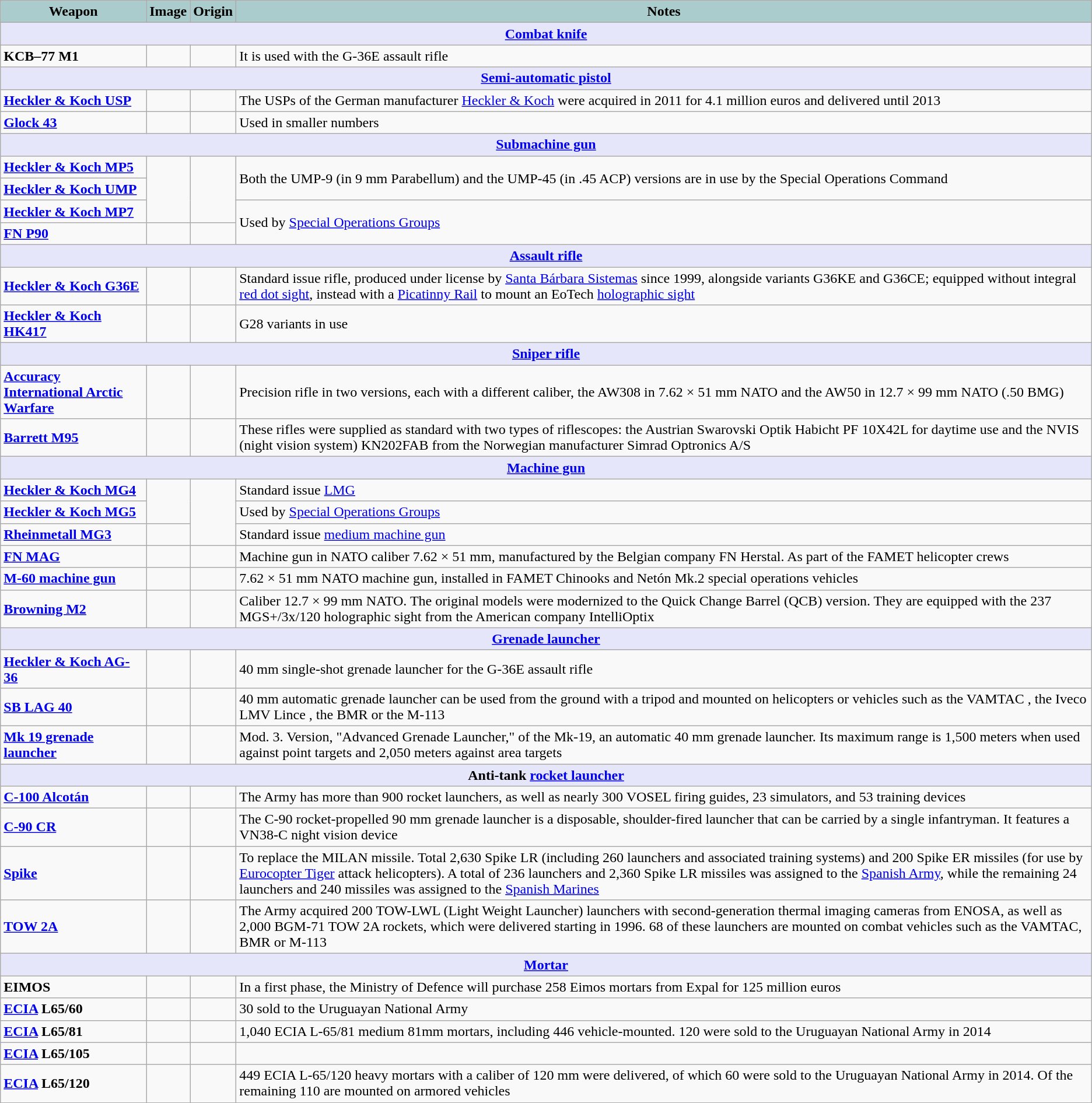<table class="wikitable">
<tr>
<th style="text-align:center; background:#acc;">Weapon</th>
<th style="text-align: center; background:#acc;">Image</th>
<th style="text-align: center; background:#acc;">Origin</th>
<th style="text-align:l center; background:#acc;">Notes</th>
</tr>
<tr>
<th colspan="4" style="align: center; background: lavender;"><a href='#'>Combat knife</a></th>
</tr>
<tr>
<td><strong>KCB–77 M1</strong></td>
<td></td>
<td></td>
<td>It is used with the G-36E assault rifle</td>
</tr>
<tr>
<th colspan="4" style="align: center; background: lavender;"><a href='#'>Semi-automatic pistol</a></th>
</tr>
<tr>
<td><strong><a href='#'>Heckler & Koch USP</a></strong></td>
<td></td>
<td></td>
<td>The USPs of the German manufacturer <a href='#'>Heckler & Koch</a> were acquired in 2011 for 4.1 million euros and delivered until 2013</td>
</tr>
<tr>
<td><strong><a href='#'>Glock 43</a></strong></td>
<td></td>
<td></td>
<td>Used in smaller numbers</td>
</tr>
<tr>
<th colspan="4" style="align: center; background: lavender;"><a href='#'>Submachine gun</a></th>
</tr>
<tr>
<td><strong><a href='#'>Heckler & Koch MP5</a></strong></td>
<td rowspan="3"></td>
<td rowspan="3"></td>
<td rowspan="2">Both the UMP-9 (in 9 mm Parabellum) and the UMP-45 (in .45 ACP) versions are in use by the Special Operations Command</td>
</tr>
<tr>
<td><strong><a href='#'>Heckler & Koch UMP</a></strong></td>
</tr>
<tr>
<td><strong><a href='#'>Heckler & Koch MP7</a></strong></td>
<td rowspan="2">Used by <a href='#'>Special Operations Groups</a></td>
</tr>
<tr>
<td><strong><a href='#'>FN P90</a></strong></td>
<td></td>
<td></td>
</tr>
<tr>
<th colspan="4" style="align: center; background: lavender;"><a href='#'>Assault rifle</a></th>
</tr>
<tr>
<td><strong><a href='#'>Heckler & Koch G36E</a></strong></td>
<td></td>
<td></td>
<td>Standard issue rifle, produced under license by <a href='#'>Santa Bárbara Sistemas</a> since 1999, alongside variants G36KE and G36CE; equipped without integral <a href='#'>red dot sight</a>, instead with a <a href='#'>Picatinny Rail</a> to mount an EoTech <a href='#'>holographic sight</a></td>
</tr>
<tr>
<td><strong><a href='#'>Heckler & Koch HK417</a></strong></td>
<td></td>
<td></td>
<td>G28 variants in use</td>
</tr>
<tr>
<th colspan="4" style="align: center; background: lavender;"><a href='#'>Sniper rifle</a></th>
</tr>
<tr>
<td><strong><a href='#'>Accuracy International Arctic Warfare</a></strong></td>
<td></td>
<td></td>
<td>Precision rifle in two versions, each with a different caliber, the AW308 in 7.62 × 51 mm NATO and the AW50 in 12.7 × 99 mm NATO (.50 BMG)</td>
</tr>
<tr>
<td><strong><a href='#'>Barrett M95</a></strong></td>
<td></td>
<td></td>
<td>These rifles were supplied as standard with two types of riflescopes: the Austrian Swarovski Optik Habicht PF 10X42L for daytime use and the NVIS (night vision system) KN202FAB from the Norwegian manufacturer Simrad Optronics A/S</td>
</tr>
<tr>
<th colspan="4" style="align: center; background: lavender;"><a href='#'>Machine gun</a></th>
</tr>
<tr>
<td><strong><a href='#'>Heckler & Koch MG4</a></strong></td>
<td rowspan="2"></td>
<td rowspan="3"></td>
<td>Standard issue <a href='#'>LMG</a></td>
</tr>
<tr>
<td><strong><a href='#'>Heckler & Koch MG5</a></strong></td>
<td>Used by <a href='#'>Special Operations Groups</a></td>
</tr>
<tr>
<td><strong><a href='#'>Rheinmetall MG3</a></strong></td>
<td></td>
<td>Standard issue <a href='#'>medium machine gun</a></td>
</tr>
<tr>
<td><strong><a href='#'>FN MAG</a></strong></td>
<td></td>
<td></td>
<td>Machine gun in NATO caliber 7.62 × 51 mm, manufactured by the Belgian company FN Herstal. As part of the FAMET helicopter crews</td>
</tr>
<tr>
<td><strong><a href='#'>M-60 machine gun</a></strong></td>
<td></td>
<td></td>
<td>7.62 × 51 mm NATO machine gun, installed in FAMET Chinooks and Netón Mk.2 special operations vehicles</td>
</tr>
<tr>
<td><strong><a href='#'>Browning M2</a></strong></td>
<td></td>
<td></td>
<td>Caliber 12.7 × 99 mm NATO. The original models were modernized to the Quick Change Barrel (QCB) version. They are equipped with the 237 MGS+/3x/120 holographic sight from the American company IntelliOptix</td>
</tr>
<tr>
<th colspan="4" style="align: center; background: lavender;"><a href='#'>Grenade launcher</a></th>
</tr>
<tr>
<td><strong><a href='#'>Heckler & Koch AG-36</a></strong></td>
<td></td>
<td></td>
<td>40 mm single-shot grenade launcher for the G-36E assault rifle</td>
</tr>
<tr>
<td><strong><a href='#'>SB LAG 40</a></strong></td>
<td></td>
<td></td>
<td>40 mm automatic grenade launcher can be used from the ground with a tripod and mounted on helicopters or vehicles such as the VAMTAC , the Iveco LMV Lince , the BMR or the M-113</td>
</tr>
<tr>
<td><strong><a href='#'>Mk 19 grenade launcher</a></strong></td>
<td></td>
<td></td>
<td>Mod. 3. Version, "Advanced Grenade Launcher," of the Mk-19, an automatic 40 mm grenade launcher. Its maximum range is 1,500 meters when used against point targets and 2,050 meters against area targets</td>
</tr>
<tr>
<th colspan="4" style="align: center; background: lavender;">Anti-tank <a href='#'>rocket launcher</a></th>
</tr>
<tr>
<td><strong><a href='#'>C-100 Alcotán</a></strong></td>
<td></td>
<td></td>
<td>The Army has more than 900 rocket launchers, as well as nearly 300 VOSEL firing guides, 23 simulators, and 53 training devices</td>
</tr>
<tr>
<td><strong><a href='#'>C-90 CR</a></strong></td>
<td></td>
<td></td>
<td>The C-90 rocket-propelled 90 mm grenade launcher is a disposable, shoulder-fired launcher that can be carried by a single infantryman. It features a VN38-C night vision device</td>
</tr>
<tr>
<td><strong><a href='#'>Spike</a></strong></td>
<td></td>
<td></td>
<td>To replace the MILAN missile. Total 2,630 Spike LR (including 260 launchers and associated training systems) and 200 Spike ER missiles (for use by <a href='#'>Eurocopter Tiger</a> attack helicopters). A total of 236 launchers and 2,360 Spike LR missiles was assigned to the <a href='#'>Spanish Army</a>, while the remaining 24 launchers and 240 missiles was assigned to the <a href='#'>Spanish Marines</a></td>
</tr>
<tr>
<td><strong><a href='#'>TOW 2A</a></strong></td>
<td></td>
<td></td>
<td>The Army acquired 200 TOW-LWL (Light Weight Launcher) launchers with second-generation thermal imaging cameras from ENOSA, as well as 2,000 BGM-71 TOW 2A rockets, which were delivered starting in 1996. 68 of these launchers are mounted on combat vehicles such as the VAMTAC, BMR or M-113</td>
</tr>
<tr>
<th colspan="4" style="align: center; background: lavender;"><a href='#'>Mortar</a></th>
</tr>
<tr>
<td><strong>EIMOS</strong></td>
<td></td>
<td></td>
<td>In a first phase, the Ministry of Defence will purchase 258 Eimos mortars from Expal for 125 million euros</td>
</tr>
<tr>
<td><strong><a href='#'>ECIA</a> L65/60</strong></td>
<td></td>
<td></td>
<td>30 sold to the Uruguayan National Army</td>
</tr>
<tr>
<td><strong><a href='#'>ECIA</a> L65/81</strong></td>
<td></td>
<td></td>
<td>1,040 ECIA L-65/81 medium 81mm mortars, including 446 vehicle-mounted. 120 were sold to the Uruguayan National Army in 2014</td>
</tr>
<tr>
<td><strong><a href='#'>ECIA</a> L65/105</strong></td>
<td></td>
<td></td>
<td></td>
</tr>
<tr>
<td><strong><a href='#'>ECIA</a> L65/120</strong></td>
<td></td>
<td></td>
<td>449 ECIA L-65/120 heavy mortars with a caliber of 120 mm were delivered, of which 60 were sold to the Uruguayan National Army in 2014. Of the remaining 110 are mounted on armored vehicles</td>
</tr>
</table>
